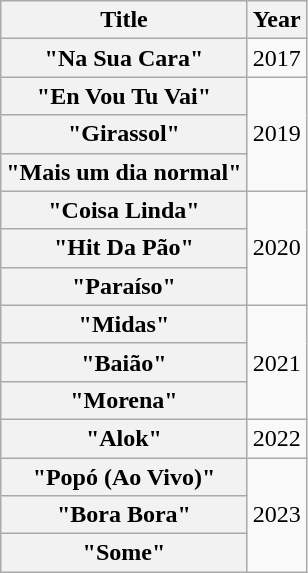<table class="wikitable plainrowheaders" style="text-align:center;">
<tr>
<th scope="col" rowspan="1">Title</th>
<th scope="col" rowspan="1">Year</th>
</tr>
<tr>
<th scope="row">"Na Sua Cara"<br></th>
<td>2017</td>
</tr>
<tr>
<th scope="row">"En Vou Tu Vai"<br></th>
<td rowspan="3">2019</td>
</tr>
<tr>
<th scope="row">"Girassol"<br></th>
</tr>
<tr>
<th scope="row">"Mais um dia normal"</th>
</tr>
<tr>
<th scope="row">"Coisa Linda"<br></th>
<td rowspan="3">2020</td>
</tr>
<tr>
<th scope="row">"Hit Da Pão"<br></th>
</tr>
<tr>
<th scope="row">"Paraíso"<br></th>
</tr>
<tr>
<th scope="row">"Midas"</th>
<td rowspan="3">2021</td>
</tr>
<tr>
<th scope="row">"Baião"<br></th>
</tr>
<tr>
<th scope="row">"Morena"<br></th>
</tr>
<tr>
<th scope="row">"Alok"</th>
<td>2022</td>
</tr>
<tr>
<th scope="row">"Popó (Ao Vivo)"<br></th>
<td rowspan="3">2023</td>
</tr>
<tr>
<th scope="row">"Bora Bora"</th>
</tr>
<tr>
<th scope="row">"Some"<br></th>
</tr>
</table>
